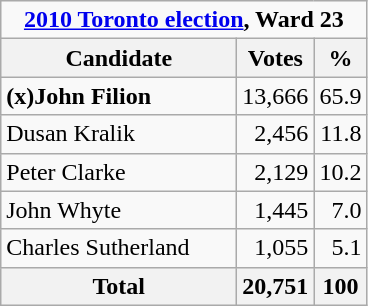<table class="wikitable">
<tr>
<td Colspan="3" align="center"><strong><a href='#'>2010 Toronto election</a>, Ward 23</strong></td>
</tr>
<tr>
<th bgcolor="#DDDDFF" width="150px">Candidate</th>
<th bgcolor="#DDDDFF">Votes</th>
<th bgcolor="#DDDDFF">%</th>
</tr>
<tr>
<td><strong>(x)John Filion</strong></td>
<td align=right>13,666</td>
<td align=right>65.9</td>
</tr>
<tr>
<td>Dusan Kralik</td>
<td align=right>2,456</td>
<td align=right>11.8</td>
</tr>
<tr>
<td>Peter Clarke</td>
<td align=right>2,129</td>
<td align=right>10.2</td>
</tr>
<tr>
<td>John Whyte</td>
<td align=right>1,445</td>
<td align=right>7.0</td>
</tr>
<tr>
<td>Charles Sutherland</td>
<td align=right>1,055</td>
<td align=right>5.1</td>
</tr>
<tr>
<th>Total</th>
<th align=right>20,751</th>
<th align=right>100</th>
</tr>
</table>
